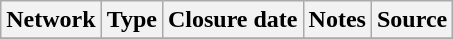<table class="wikitable sortable">
<tr>
<th>Network</th>
<th>Type</th>
<th>Closure date</th>
<th>Notes</th>
<th>Source</th>
</tr>
<tr>
</tr>
</table>
